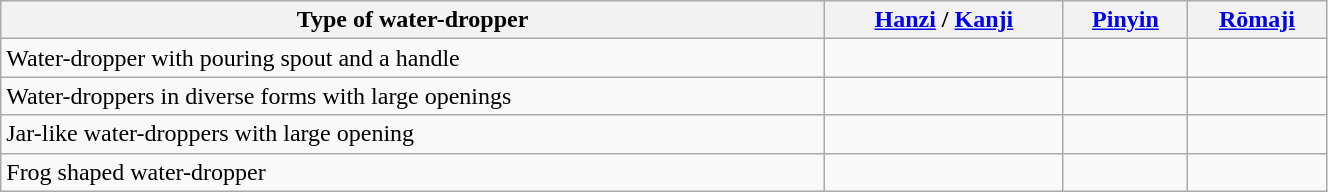<table class="wikitable" width="70%">
<tr>
<th>Type of water-dropper</th>
<th><a href='#'>Hanzi</a> / <a href='#'>Kanji</a></th>
<th><a href='#'>Pinyin</a></th>
<th><a href='#'>Rōmaji</a></th>
</tr>
<tr>
<td>Water-dropper with pouring spout and a handle</td>
<td></td>
<td></td>
<td></td>
</tr>
<tr>
<td>Water-droppers in diverse forms with large openings</td>
<td></td>
<td></td>
<td></td>
</tr>
<tr>
<td>Jar-like water-droppers with large opening</td>
<td></td>
<td></td>
<td></td>
</tr>
<tr>
<td>Frog shaped water-dropper</td>
<td></td>
<td></td>
<td></td>
</tr>
</table>
